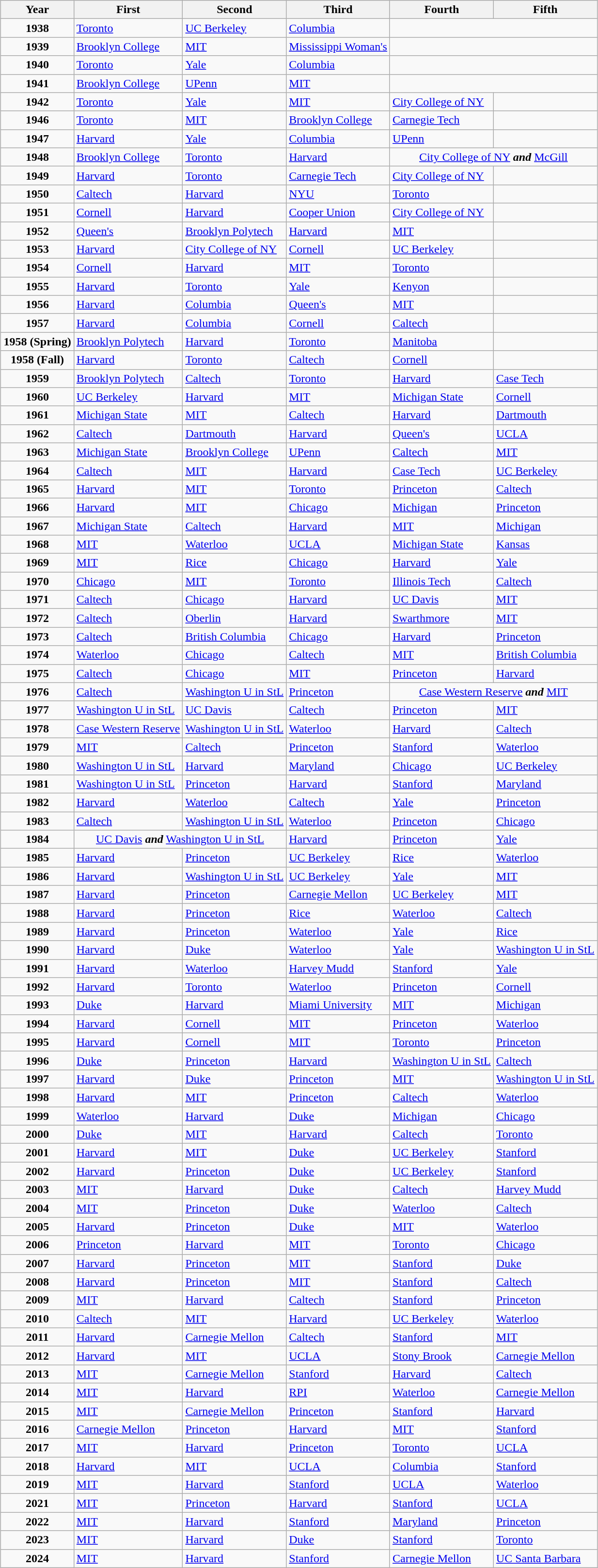<table class="wikitable" style="margin:0.5em auto">
<tr>
<th>Year</th>
<th>First</th>
<th>Second</th>
<th>Third</th>
<th>Fourth</th>
<th>Fifth</th>
</tr>
<tr>
<td align=center><strong>1938</strong></td>
<td><a href='#'>Toronto</a></td>
<td><a href='#'>UC Berkeley</a></td>
<td><a href='#'>Columbia</a></td>
<td colspan=2></td>
</tr>
<tr>
<td align="center"><strong>1939</strong></td>
<td><a href='#'>Brooklyn College</a></td>
<td><a href='#'>MIT</a></td>
<td><a href='#'>Mississippi Woman's</a></td>
<td colspan=2></td>
</tr>
<tr>
<td align=center><strong>1940</strong></td>
<td><a href='#'>Toronto</a></td>
<td><a href='#'>Yale</a></td>
<td><a href='#'>Columbia</a></td>
<td colspan=2></td>
</tr>
<tr>
<td align=center><strong>1941</strong></td>
<td><a href='#'>Brooklyn College</a></td>
<td><a href='#'>UPenn</a></td>
<td><a href='#'>MIT</a></td>
<td colspan=2></td>
</tr>
<tr>
<td align=center><strong>1942</strong></td>
<td><a href='#'>Toronto</a></td>
<td><a href='#'>Yale</a></td>
<td><a href='#'>MIT</a></td>
<td><a href='#'>City College of NY</a></td>
<td></td>
</tr>
<tr>
<td align=center><strong>1946</strong></td>
<td><a href='#'>Toronto</a></td>
<td><a href='#'>MIT</a></td>
<td><a href='#'>Brooklyn College</a></td>
<td><a href='#'>Carnegie Tech</a></td>
<td></td>
</tr>
<tr>
<td align=center><strong>1947</strong></td>
<td><a href='#'>Harvard</a></td>
<td><a href='#'>Yale</a></td>
<td><a href='#'>Columbia</a></td>
<td><a href='#'>UPenn</a></td>
<td></td>
</tr>
<tr>
<td align=center><strong>1948</strong></td>
<td><a href='#'>Brooklyn College</a></td>
<td><a href='#'>Toronto</a></td>
<td><a href='#'>Harvard</a></td>
<td colspan=2 align=center><a href='#'>City College of NY</a>  <strong><em>and</em></strong>  <a href='#'>McGill</a></td>
</tr>
<tr>
<td align=center><strong>1949</strong></td>
<td><a href='#'>Harvard</a></td>
<td><a href='#'>Toronto</a></td>
<td><a href='#'>Carnegie Tech</a></td>
<td><a href='#'>City College of NY</a></td>
<td></td>
</tr>
<tr>
<td align=center><strong>1950</strong></td>
<td><a href='#'>Caltech</a></td>
<td><a href='#'>Harvard</a></td>
<td><a href='#'>NYU</a></td>
<td><a href='#'>Toronto</a></td>
<td></td>
</tr>
<tr>
<td align=center><strong>1951</strong></td>
<td><a href='#'>Cornell</a></td>
<td><a href='#'>Harvard</a></td>
<td><a href='#'>Cooper Union</a></td>
<td><a href='#'>City College of NY</a></td>
<td></td>
</tr>
<tr>
<td align=center><strong>1952</strong></td>
<td><a href='#'>Queen's</a></td>
<td><a href='#'>Brooklyn Polytech</a></td>
<td><a href='#'>Harvard</a></td>
<td><a href='#'>MIT</a></td>
<td></td>
</tr>
<tr>
<td align=center><strong>1953</strong></td>
<td><a href='#'>Harvard</a></td>
<td><a href='#'>City College of NY</a></td>
<td><a href='#'>Cornell</a></td>
<td><a href='#'>UC Berkeley</a></td>
<td></td>
</tr>
<tr>
<td align=center><strong>1954</strong></td>
<td><a href='#'>Cornell</a></td>
<td><a href='#'>Harvard</a></td>
<td><a href='#'>MIT</a></td>
<td><a href='#'>Toronto</a></td>
<td></td>
</tr>
<tr>
<td align=center><strong>1955</strong></td>
<td><a href='#'>Harvard</a></td>
<td><a href='#'>Toronto</a></td>
<td><a href='#'>Yale</a></td>
<td><a href='#'>Kenyon</a></td>
<td></td>
</tr>
<tr>
<td align=center><strong>1956</strong></td>
<td><a href='#'>Harvard</a></td>
<td><a href='#'>Columbia</a></td>
<td><a href='#'>Queen's</a></td>
<td><a href='#'>MIT</a></td>
<td></td>
</tr>
<tr>
<td align=center><strong>1957</strong></td>
<td><a href='#'>Harvard</a></td>
<td><a href='#'>Columbia</a></td>
<td><a href='#'>Cornell</a></td>
<td><a href='#'>Caltech</a></td>
<td></td>
</tr>
<tr>
<td align=center><strong>1958 (Spring)</strong></td>
<td><a href='#'>Brooklyn Polytech</a></td>
<td><a href='#'>Harvard</a></td>
<td><a href='#'>Toronto</a></td>
<td><a href='#'>Manitoba</a></td>
<td></td>
</tr>
<tr>
<td align=center><strong>1958 (Fall)</strong></td>
<td><a href='#'>Harvard</a></td>
<td><a href='#'>Toronto</a></td>
<td><a href='#'>Caltech</a></td>
<td><a href='#'>Cornell</a></td>
<td></td>
</tr>
<tr>
<td align=center><strong>1959</strong></td>
<td><a href='#'>Brooklyn Polytech</a></td>
<td><a href='#'>Caltech</a></td>
<td><a href='#'>Toronto</a></td>
<td><a href='#'>Harvard</a></td>
<td><a href='#'>Case Tech</a></td>
</tr>
<tr>
<td align=center><strong>1960</strong></td>
<td><a href='#'>UC Berkeley</a></td>
<td><a href='#'>Harvard</a></td>
<td><a href='#'>MIT</a></td>
<td><a href='#'>Michigan State</a></td>
<td><a href='#'>Cornell</a></td>
</tr>
<tr>
<td align=center><strong>1961</strong></td>
<td><a href='#'>Michigan State</a></td>
<td><a href='#'>MIT</a></td>
<td><a href='#'>Caltech</a></td>
<td><a href='#'>Harvard</a></td>
<td><a href='#'>Dartmouth</a></td>
</tr>
<tr>
<td align=center><strong>1962</strong></td>
<td><a href='#'>Caltech</a></td>
<td><a href='#'>Dartmouth</a></td>
<td><a href='#'>Harvard</a></td>
<td><a href='#'>Queen's</a></td>
<td><a href='#'>UCLA</a></td>
</tr>
<tr>
<td align=center><strong>1963</strong></td>
<td><a href='#'>Michigan State</a></td>
<td><a href='#'>Brooklyn College</a></td>
<td><a href='#'>UPenn</a></td>
<td><a href='#'>Caltech</a></td>
<td><a href='#'>MIT</a></td>
</tr>
<tr>
<td align=center><strong>1964</strong></td>
<td><a href='#'>Caltech</a></td>
<td><a href='#'>MIT</a></td>
<td><a href='#'>Harvard</a></td>
<td><a href='#'>Case Tech</a></td>
<td><a href='#'>UC Berkeley</a></td>
</tr>
<tr>
<td align=center><strong>1965</strong></td>
<td><a href='#'>Harvard</a></td>
<td><a href='#'>MIT</a></td>
<td><a href='#'>Toronto</a></td>
<td><a href='#'>Princeton</a></td>
<td><a href='#'>Caltech</a></td>
</tr>
<tr>
<td align=center><strong>1966</strong></td>
<td><a href='#'>Harvard</a></td>
<td><a href='#'>MIT</a></td>
<td><a href='#'>Chicago</a></td>
<td><a href='#'>Michigan</a></td>
<td><a href='#'>Princeton</a></td>
</tr>
<tr>
<td align=center><strong>1967</strong></td>
<td><a href='#'>Michigan State</a></td>
<td><a href='#'>Caltech</a></td>
<td><a href='#'>Harvard</a></td>
<td><a href='#'>MIT</a></td>
<td><a href='#'>Michigan</a></td>
</tr>
<tr>
<td align=center><strong>1968</strong></td>
<td><a href='#'>MIT</a></td>
<td><a href='#'>Waterloo</a></td>
<td><a href='#'>UCLA</a></td>
<td><a href='#'>Michigan State</a></td>
<td><a href='#'>Kansas</a></td>
</tr>
<tr>
<td align=center><strong>1969</strong></td>
<td><a href='#'>MIT</a></td>
<td><a href='#'>Rice</a></td>
<td><a href='#'>Chicago</a></td>
<td><a href='#'>Harvard</a></td>
<td><a href='#'>Yale</a></td>
</tr>
<tr>
<td align=center><strong>1970</strong></td>
<td><a href='#'>Chicago</a></td>
<td><a href='#'>MIT</a></td>
<td><a href='#'>Toronto</a></td>
<td><a href='#'>Illinois Tech</a></td>
<td><a href='#'>Caltech</a></td>
</tr>
<tr>
<td align=center><strong>1971</strong></td>
<td><a href='#'>Caltech</a></td>
<td><a href='#'>Chicago</a></td>
<td><a href='#'>Harvard</a></td>
<td><a href='#'>UC Davis</a></td>
<td><a href='#'>MIT</a></td>
</tr>
<tr>
<td align=center><strong>1972</strong></td>
<td><a href='#'>Caltech</a></td>
<td><a href='#'>Oberlin</a></td>
<td><a href='#'>Harvard</a></td>
<td><a href='#'>Swarthmore</a></td>
<td><a href='#'>MIT</a></td>
</tr>
<tr>
<td align=center><strong>1973</strong></td>
<td><a href='#'>Caltech</a></td>
<td><a href='#'>British Columbia</a></td>
<td><a href='#'>Chicago</a></td>
<td><a href='#'>Harvard</a></td>
<td><a href='#'>Princeton</a></td>
</tr>
<tr>
<td align=center><strong>1974</strong></td>
<td><a href='#'>Waterloo</a></td>
<td><a href='#'>Chicago</a></td>
<td><a href='#'>Caltech</a></td>
<td><a href='#'>MIT</a></td>
<td><a href='#'>British Columbia</a></td>
</tr>
<tr>
<td align=center><strong>1975</strong></td>
<td><a href='#'>Caltech</a></td>
<td><a href='#'>Chicago</a></td>
<td><a href='#'>MIT</a></td>
<td><a href='#'>Princeton</a></td>
<td><a href='#'>Harvard</a></td>
</tr>
<tr>
<td align=center><strong>1976</strong></td>
<td><a href='#'>Caltech</a></td>
<td><a href='#'>Washington U in StL</a></td>
<td><a href='#'>Princeton</a></td>
<td colspan=2 align=center><a href='#'>Case Western Reserve</a>  <strong><em>and</em></strong>  <a href='#'>MIT</a></td>
</tr>
<tr>
<td align=center><strong>1977</strong></td>
<td><a href='#'>Washington U in StL</a></td>
<td><a href='#'>UC Davis</a></td>
<td><a href='#'>Caltech</a></td>
<td><a href='#'>Princeton</a></td>
<td><a href='#'>MIT</a></td>
</tr>
<tr>
<td align=center><strong>1978</strong></td>
<td><a href='#'>Case Western Reserve</a></td>
<td><a href='#'>Washington U in StL</a></td>
<td><a href='#'>Waterloo</a></td>
<td><a href='#'>Harvard</a></td>
<td><a href='#'>Caltech</a></td>
</tr>
<tr>
<td align=center><strong>1979</strong></td>
<td><a href='#'>MIT</a></td>
<td><a href='#'>Caltech</a></td>
<td><a href='#'>Princeton</a></td>
<td><a href='#'>Stanford</a></td>
<td><a href='#'>Waterloo</a></td>
</tr>
<tr>
<td align=center><strong>1980</strong></td>
<td><a href='#'>Washington U in StL</a></td>
<td><a href='#'>Harvard</a></td>
<td><a href='#'>Maryland</a></td>
<td><a href='#'>Chicago</a></td>
<td><a href='#'>UC Berkeley</a></td>
</tr>
<tr>
<td align=center><strong>1981</strong></td>
<td><a href='#'>Washington U in StL</a></td>
<td><a href='#'>Princeton</a></td>
<td><a href='#'>Harvard</a></td>
<td><a href='#'>Stanford</a></td>
<td><a href='#'>Maryland</a></td>
</tr>
<tr>
<td align=center><strong>1982</strong></td>
<td><a href='#'>Harvard</a></td>
<td><a href='#'>Waterloo</a></td>
<td><a href='#'>Caltech</a></td>
<td><a href='#'>Yale</a></td>
<td><a href='#'>Princeton</a></td>
</tr>
<tr>
<td align=center><strong>1983</strong></td>
<td><a href='#'>Caltech</a></td>
<td><a href='#'>Washington U in StL</a></td>
<td><a href='#'>Waterloo</a></td>
<td><a href='#'>Princeton</a></td>
<td><a href='#'>Chicago</a></td>
</tr>
<tr>
<td align=center><strong>1984</strong></td>
<td colspan=2 align=center><a href='#'>UC Davis</a>  <strong><em>and</em></strong>  <a href='#'>Washington U in StL</a></td>
<td><a href='#'>Harvard</a></td>
<td><a href='#'>Princeton</a></td>
<td><a href='#'>Yale</a></td>
</tr>
<tr>
<td align=center><strong>1985</strong></td>
<td><a href='#'>Harvard</a></td>
<td><a href='#'>Princeton</a></td>
<td><a href='#'>UC Berkeley</a></td>
<td><a href='#'>Rice</a></td>
<td><a href='#'>Waterloo</a></td>
</tr>
<tr>
<td align=center><strong>1986</strong></td>
<td><a href='#'>Harvard</a></td>
<td><a href='#'>Washington U in StL</a></td>
<td><a href='#'>UC Berkeley</a></td>
<td><a href='#'>Yale</a></td>
<td><a href='#'>MIT</a></td>
</tr>
<tr>
<td align=center><strong>1987</strong></td>
<td><a href='#'>Harvard</a></td>
<td><a href='#'>Princeton</a></td>
<td><a href='#'>Carnegie Mellon</a></td>
<td><a href='#'>UC Berkeley</a></td>
<td><a href='#'>MIT</a></td>
</tr>
<tr>
<td align=center><strong>1988</strong></td>
<td><a href='#'>Harvard</a></td>
<td><a href='#'>Princeton</a></td>
<td><a href='#'>Rice</a></td>
<td><a href='#'>Waterloo</a></td>
<td><a href='#'>Caltech</a></td>
</tr>
<tr>
<td align=center><strong>1989</strong></td>
<td><a href='#'>Harvard</a></td>
<td><a href='#'>Princeton</a></td>
<td><a href='#'>Waterloo</a></td>
<td><a href='#'>Yale</a></td>
<td><a href='#'>Rice</a></td>
</tr>
<tr>
<td align=center><strong>1990</strong></td>
<td><a href='#'>Harvard</a></td>
<td><a href='#'>Duke</a></td>
<td><a href='#'>Waterloo</a></td>
<td><a href='#'>Yale</a></td>
<td><a href='#'>Washington U in StL</a></td>
</tr>
<tr>
<td align=center><strong>1991</strong></td>
<td><a href='#'>Harvard</a></td>
<td><a href='#'>Waterloo</a></td>
<td><a href='#'>Harvey Mudd</a></td>
<td><a href='#'>Stanford</a></td>
<td><a href='#'>Yale</a></td>
</tr>
<tr>
<td align=center><strong>1992</strong></td>
<td><a href='#'>Harvard</a></td>
<td><a href='#'>Toronto</a></td>
<td><a href='#'>Waterloo</a></td>
<td><a href='#'>Princeton</a></td>
<td><a href='#'>Cornell</a></td>
</tr>
<tr>
<td align=center><strong>1993</strong></td>
<td><a href='#'>Duke</a></td>
<td><a href='#'>Harvard</a></td>
<td><a href='#'>Miami University</a></td>
<td><a href='#'>MIT</a></td>
<td><a href='#'>Michigan</a></td>
</tr>
<tr>
<td align=center><strong>1994</strong></td>
<td><a href='#'>Harvard</a></td>
<td><a href='#'>Cornell</a></td>
<td><a href='#'>MIT</a></td>
<td><a href='#'>Princeton</a></td>
<td><a href='#'>Waterloo</a></td>
</tr>
<tr>
<td align=center><strong>1995</strong></td>
<td><a href='#'>Harvard</a></td>
<td><a href='#'>Cornell</a></td>
<td><a href='#'>MIT</a></td>
<td><a href='#'>Toronto</a></td>
<td><a href='#'>Princeton</a></td>
</tr>
<tr>
<td align=center><strong>1996</strong></td>
<td><a href='#'>Duke</a></td>
<td><a href='#'>Princeton</a></td>
<td><a href='#'>Harvard</a></td>
<td><a href='#'>Washington U in StL</a></td>
<td><a href='#'>Caltech</a></td>
</tr>
<tr>
<td align=center><strong>1997</strong></td>
<td><a href='#'>Harvard</a></td>
<td><a href='#'>Duke</a></td>
<td><a href='#'>Princeton</a></td>
<td><a href='#'>MIT</a></td>
<td><a href='#'>Washington U in StL</a></td>
</tr>
<tr>
<td align=center><strong>1998</strong></td>
<td><a href='#'>Harvard</a></td>
<td><a href='#'>MIT</a></td>
<td><a href='#'>Princeton</a></td>
<td><a href='#'>Caltech</a></td>
<td><a href='#'>Waterloo</a></td>
</tr>
<tr>
<td align=center><strong>1999</strong></td>
<td><a href='#'>Waterloo</a></td>
<td><a href='#'>Harvard</a></td>
<td><a href='#'>Duke</a></td>
<td><a href='#'>Michigan</a></td>
<td><a href='#'>Chicago</a></td>
</tr>
<tr>
<td align=center><strong>2000</strong></td>
<td><a href='#'>Duke</a></td>
<td><a href='#'>MIT</a></td>
<td><a href='#'>Harvard</a></td>
<td><a href='#'>Caltech</a></td>
<td><a href='#'>Toronto</a></td>
</tr>
<tr>
<td align=center><strong>2001</strong></td>
<td><a href='#'>Harvard</a></td>
<td><a href='#'>MIT</a></td>
<td><a href='#'>Duke</a></td>
<td><a href='#'>UC Berkeley</a></td>
<td><a href='#'>Stanford</a></td>
</tr>
<tr>
<td align=center><strong>2002</strong></td>
<td><a href='#'>Harvard</a></td>
<td><a href='#'>Princeton</a></td>
<td><a href='#'>Duke</a></td>
<td><a href='#'>UC Berkeley</a></td>
<td><a href='#'>Stanford</a></td>
</tr>
<tr>
<td align=center><strong>2003</strong></td>
<td><a href='#'>MIT</a></td>
<td><a href='#'>Harvard</a></td>
<td><a href='#'>Duke</a></td>
<td><a href='#'>Caltech</a></td>
<td><a href='#'>Harvey Mudd</a></td>
</tr>
<tr>
<td align=center><strong>2004</strong></td>
<td><a href='#'>MIT</a></td>
<td><a href='#'>Princeton</a></td>
<td><a href='#'>Duke</a></td>
<td><a href='#'>Waterloo</a></td>
<td><a href='#'>Caltech</a></td>
</tr>
<tr>
<td align=center><strong>2005</strong></td>
<td><a href='#'>Harvard</a></td>
<td><a href='#'>Princeton</a></td>
<td><a href='#'>Duke</a></td>
<td><a href='#'>MIT</a></td>
<td><a href='#'>Waterloo</a></td>
</tr>
<tr>
<td align=center><strong>2006</strong></td>
<td><a href='#'>Princeton</a></td>
<td><a href='#'>Harvard</a></td>
<td><a href='#'>MIT</a></td>
<td><a href='#'>Toronto</a></td>
<td><a href='#'>Chicago</a></td>
</tr>
<tr>
<td align=center><strong>2007</strong></td>
<td><a href='#'>Harvard</a></td>
<td><a href='#'>Princeton</a></td>
<td><a href='#'>MIT</a></td>
<td><a href='#'>Stanford</a></td>
<td><a href='#'>Duke</a></td>
</tr>
<tr>
<td align=center><strong>2008</strong></td>
<td><a href='#'>Harvard</a></td>
<td><a href='#'>Princeton</a></td>
<td><a href='#'>MIT</a></td>
<td><a href='#'>Stanford</a></td>
<td><a href='#'>Caltech</a></td>
</tr>
<tr>
<td align=center><strong>2009</strong></td>
<td><a href='#'>MIT</a></td>
<td><a href='#'>Harvard</a></td>
<td><a href='#'>Caltech</a></td>
<td><a href='#'>Stanford</a></td>
<td><a href='#'>Princeton</a></td>
</tr>
<tr>
<td align=center><strong>2010</strong></td>
<td><a href='#'>Caltech</a></td>
<td><a href='#'>MIT</a></td>
<td><a href='#'>Harvard</a></td>
<td><a href='#'>UC Berkeley</a></td>
<td><a href='#'>Waterloo</a></td>
</tr>
<tr>
<td align=center><strong>2011</strong></td>
<td><a href='#'>Harvard</a></td>
<td><a href='#'>Carnegie Mellon</a></td>
<td><a href='#'>Caltech</a></td>
<td><a href='#'>Stanford</a></td>
<td><a href='#'>MIT</a></td>
</tr>
<tr>
<td align=center><strong>2012</strong></td>
<td><a href='#'>Harvard</a></td>
<td><a href='#'>MIT</a></td>
<td><a href='#'>UCLA</a></td>
<td><a href='#'>Stony Brook</a></td>
<td><a href='#'>Carnegie Mellon</a></td>
</tr>
<tr>
<td align=center><strong>2013</strong></td>
<td><a href='#'>MIT</a></td>
<td><a href='#'>Carnegie Mellon</a></td>
<td><a href='#'>Stanford</a></td>
<td><a href='#'>Harvard</a></td>
<td><a href='#'>Caltech</a></td>
</tr>
<tr>
<td align=center><strong>2014</strong></td>
<td><a href='#'>MIT</a></td>
<td><a href='#'>Harvard</a></td>
<td><a href='#'>RPI</a></td>
<td><a href='#'>Waterloo</a></td>
<td><a href='#'>Carnegie Mellon</a></td>
</tr>
<tr>
<td align=center><strong>2015</strong></td>
<td><a href='#'>MIT</a></td>
<td><a href='#'>Carnegie Mellon</a></td>
<td><a href='#'>Princeton</a></td>
<td><a href='#'>Stanford</a></td>
<td><a href='#'>Harvard</a></td>
</tr>
<tr>
<td align=center><strong>2016</strong></td>
<td><a href='#'>Carnegie Mellon</a></td>
<td><a href='#'>Princeton</a></td>
<td><a href='#'>Harvard</a></td>
<td><a href='#'>MIT</a></td>
<td><a href='#'>Stanford</a></td>
</tr>
<tr>
<td align=center><strong>2017</strong></td>
<td><a href='#'>MIT</a></td>
<td><a href='#'>Harvard</a></td>
<td><a href='#'>Princeton</a></td>
<td><a href='#'>Toronto</a></td>
<td><a href='#'>UCLA</a></td>
</tr>
<tr>
<td align=center><strong>2018</strong></td>
<td><a href='#'>Harvard</a></td>
<td><a href='#'>MIT</a></td>
<td><a href='#'>UCLA</a></td>
<td><a href='#'>Columbia</a></td>
<td><a href='#'>Stanford</a></td>
</tr>
<tr>
<td align=center><strong>2019</strong></td>
<td><a href='#'>MIT</a></td>
<td><a href='#'>Harvard</a></td>
<td><a href='#'>Stanford</a></td>
<td><a href='#'>UCLA</a></td>
<td><a href='#'>Waterloo</a></td>
</tr>
<tr>
<td align=center><strong>2021</strong></td>
<td><a href='#'>MIT</a></td>
<td><a href='#'>Princeton</a></td>
<td><a href='#'>Harvard</a></td>
<td><a href='#'>Stanford</a></td>
<td><a href='#'>UCLA</a></td>
</tr>
<tr>
<td align=center><strong>2022</strong></td>
<td><a href='#'>MIT</a></td>
<td><a href='#'>Harvard</a></td>
<td><a href='#'>Stanford</a></td>
<td><a href='#'>Maryland</a></td>
<td><a href='#'>Princeton</a></td>
</tr>
<tr>
<td align=center><strong>2023</strong></td>
<td><a href='#'>MIT</a></td>
<td><a href='#'>Harvard</a></td>
<td><a href='#'>Duke</a></td>
<td><a href='#'>Stanford</a></td>
<td><a href='#'>Toronto</a></td>
</tr>
<tr>
<td align=center><strong>2024</strong></td>
<td><a href='#'>MIT</a></td>
<td><a href='#'>Harvard</a></td>
<td><a href='#'>Stanford</a></td>
<td><a href='#'>Carnegie Mellon</a></td>
<td><a href='#'>UC Santa Barbara</a></td>
</tr>
</table>
